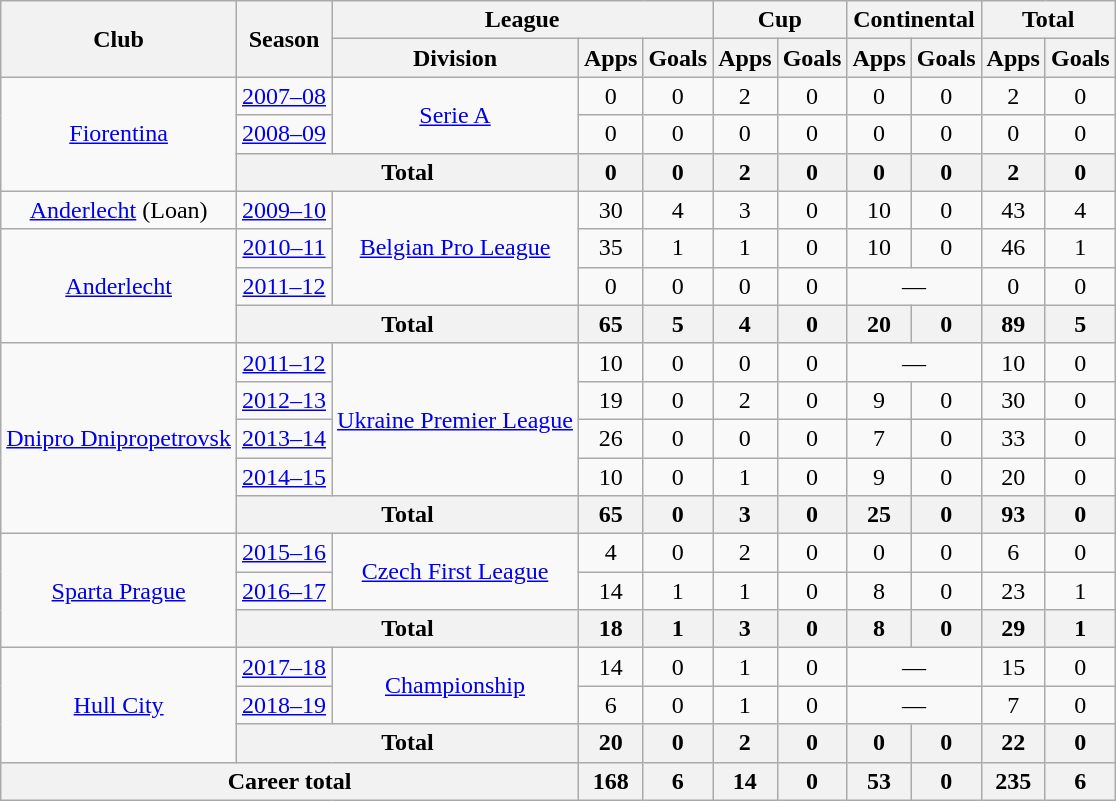<table class="wikitable" style="text-align:center">
<tr>
<th rowspan="2">Club</th>
<th rowspan="2">Season</th>
<th colspan="3">League</th>
<th colspan="2">Cup</th>
<th colspan="2">Continental</th>
<th colspan="2">Total</th>
</tr>
<tr>
<th>Division</th>
<th>Apps</th>
<th>Goals</th>
<th>Apps</th>
<th>Goals</th>
<th>Apps</th>
<th>Goals</th>
<th>Apps</th>
<th>Goals</th>
</tr>
<tr>
<td rowspan="3"><a href='#'>Fiorentina</a></td>
<td><a href='#'>2007–08</a></td>
<td rowspan="2"><a href='#'>Serie A</a></td>
<td>0</td>
<td>0</td>
<td>2</td>
<td>0</td>
<td>0</td>
<td>0</td>
<td>2</td>
<td>0</td>
</tr>
<tr>
<td><a href='#'>2008–09</a></td>
<td>0</td>
<td>0</td>
<td>0</td>
<td>0</td>
<td>0</td>
<td>0</td>
<td>0</td>
<td>0</td>
</tr>
<tr>
<th colspan="2">Total</th>
<th>0</th>
<th>0</th>
<th>2</th>
<th>0</th>
<th>0</th>
<th>0</th>
<th>2</th>
<th>0</th>
</tr>
<tr>
<td><a href='#'>Anderlecht</a> (Loan)</td>
<td><a href='#'>2009–10</a></td>
<td rowspan="3"><a href='#'>Belgian Pro League</a></td>
<td>30</td>
<td>4</td>
<td>3</td>
<td>0</td>
<td>10</td>
<td>0</td>
<td>43</td>
<td>4</td>
</tr>
<tr>
<td rowspan="3"><a href='#'>Anderlecht</a></td>
<td><a href='#'>2010–11</a></td>
<td>35</td>
<td>1</td>
<td>1</td>
<td>0</td>
<td>10</td>
<td>0</td>
<td>46</td>
<td>1</td>
</tr>
<tr>
<td><a href='#'>2011–12</a></td>
<td>0</td>
<td>0</td>
<td>0</td>
<td>0</td>
<td colspan="2">—</td>
<td>0</td>
<td>0</td>
</tr>
<tr>
<th colspan="2">Total</th>
<th>65</th>
<th>5</th>
<th>4</th>
<th>0</th>
<th>20</th>
<th>0</th>
<th>89</th>
<th>5</th>
</tr>
<tr>
<td rowspan="5"><a href='#'>Dnipro Dnipropetrovsk</a></td>
<td><a href='#'>2011–12</a></td>
<td rowspan="4"><a href='#'>Ukraine Premier League</a></td>
<td>10</td>
<td>0</td>
<td>0</td>
<td>0</td>
<td colspan="2">—</td>
<td>10</td>
<td>0</td>
</tr>
<tr>
<td><a href='#'>2012–13</a></td>
<td>19</td>
<td>0</td>
<td>2</td>
<td>0</td>
<td>9</td>
<td>0</td>
<td>30</td>
<td>0</td>
</tr>
<tr>
<td><a href='#'>2013–14</a></td>
<td>26</td>
<td>0</td>
<td>0</td>
<td>0</td>
<td>7</td>
<td>0</td>
<td>33</td>
<td>0</td>
</tr>
<tr>
<td><a href='#'>2014–15</a></td>
<td>10</td>
<td>0</td>
<td>1</td>
<td>0</td>
<td>9</td>
<td>0</td>
<td>20</td>
<td>0</td>
</tr>
<tr>
<th colspan="2">Total</th>
<th>65</th>
<th>0</th>
<th>3</th>
<th>0</th>
<th>25</th>
<th>0</th>
<th>93</th>
<th>0</th>
</tr>
<tr>
<td rowspan="3"><a href='#'>Sparta Prague</a></td>
<td><a href='#'>2015–16</a></td>
<td rowspan="2"><a href='#'>Czech First League</a></td>
<td>4</td>
<td>0</td>
<td>2</td>
<td>0</td>
<td>0</td>
<td>0</td>
<td>6</td>
<td>0</td>
</tr>
<tr>
<td><a href='#'>2016–17</a></td>
<td>14</td>
<td>1</td>
<td>1</td>
<td>0</td>
<td>8</td>
<td>0</td>
<td>23</td>
<td>1</td>
</tr>
<tr>
<th colspan="2">Total</th>
<th>18</th>
<th>1</th>
<th>3</th>
<th>0</th>
<th>8</th>
<th>0</th>
<th>29</th>
<th>1</th>
</tr>
<tr>
<td rowspan="3"><a href='#'>Hull City</a></td>
<td><a href='#'>2017–18</a></td>
<td rowspan="2"><a href='#'>Championship</a></td>
<td>14</td>
<td>0</td>
<td>1</td>
<td>0</td>
<td colspan="2">—</td>
<td>15</td>
<td>0</td>
</tr>
<tr>
<td><a href='#'>2018–19</a></td>
<td>6</td>
<td>0</td>
<td>1</td>
<td>0</td>
<td colspan="2">—</td>
<td>7</td>
<td>0</td>
</tr>
<tr>
<th colspan="2">Total</th>
<th>20</th>
<th>0</th>
<th>2</th>
<th>0</th>
<th>0</th>
<th>0</th>
<th>22</th>
<th>0</th>
</tr>
<tr>
<th colspan="3">Career total</th>
<th>168</th>
<th>6</th>
<th>14</th>
<th>0</th>
<th>53</th>
<th>0</th>
<th>235</th>
<th>6</th>
</tr>
</table>
